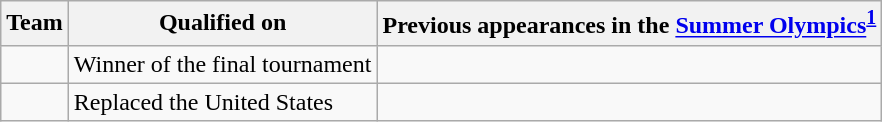<table class="wikitable sortable">
<tr>
<th>Team</th>
<th>Qualified on</th>
<th data-sort-type="number">Previous appearances in the <a href='#'>Summer Olympics</a><sup><strong><a href='#'>1</a></strong></sup></th>
</tr>
<tr>
<td></td>
<td>Winner of the final tournament</td>
<td></td>
</tr>
<tr>
<td></td>
<td>Replaced the United States</td>
<td></td>
</tr>
</table>
